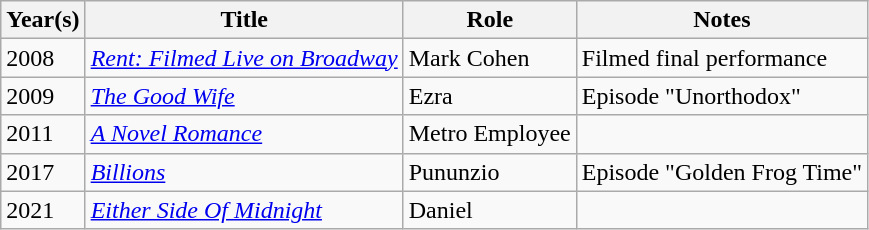<table class="wikitable">
<tr>
<th>Year(s)</th>
<th>Title</th>
<th>Role</th>
<th>Notes</th>
</tr>
<tr>
<td>2008</td>
<td><em><a href='#'>Rent: Filmed Live on Broadway</a></em></td>
<td>Mark Cohen</td>
<td>Filmed final performance</td>
</tr>
<tr>
<td>2009</td>
<td><em><a href='#'>The Good Wife</a></em></td>
<td>Ezra</td>
<td>Episode "Unorthodox"</td>
</tr>
<tr>
<td>2011</td>
<td><em><a href='#'>A Novel Romance</a></em></td>
<td>Metro Employee</td>
<td></td>
</tr>
<tr>
<td>2017</td>
<td><em><a href='#'>Billions</a></em></td>
<td>Pununzio</td>
<td>Episode "Golden Frog Time"</td>
</tr>
<tr>
<td>2021</td>
<td><em><a href='#'>Either Side Of Midnight</a></em></td>
<td>Daniel</td>
</tr>
</table>
